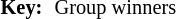<table style="font-size: 85%;">
<tr>
<td height=5></td>
</tr>
<tr>
<td><strong>Key:</strong></td>
<td></td>
<td>Group winners</td>
</tr>
</table>
